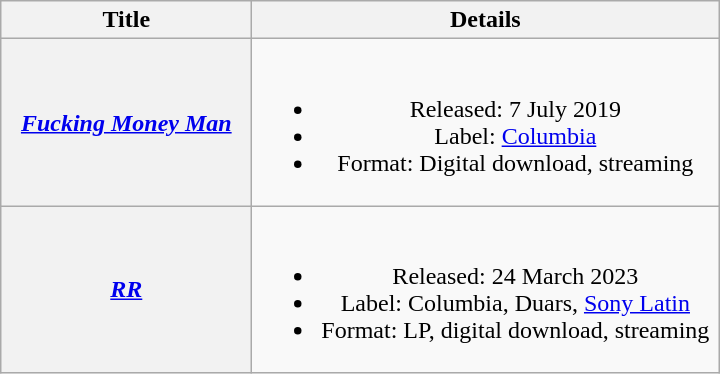<table class="wikitable plainrowheaders" style="text-align:center;">
<tr>
<th scope="col" style="width:10em;">Title</th>
<th scope="col" style="width:19em;">Details</th>
</tr>
<tr>
<th scope="row"><em><a href='#'>Fucking Money Man</a></em></th>
<td><br><ul><li>Released: 7 July 2019</li><li>Label: <a href='#'>Columbia</a></li><li>Format: Digital download, streaming</li></ul></td>
</tr>
<tr>
<th scope="row"><em><a href='#'>RR</a></em><br></th>
<td><br><ul><li>Released: 24 March 2023</li><li>Label: Columbia, Duars, <a href='#'>Sony Latin</a></li><li>Format: LP, digital download, streaming</li></ul></td>
</tr>
</table>
